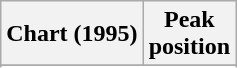<table class="wikitable sortable">
<tr>
<th align="left">Chart (1995)</th>
<th align="center">Peak<br>position</th>
</tr>
<tr>
</tr>
<tr>
</tr>
</table>
